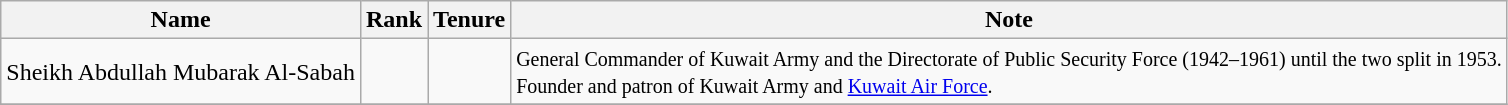<table class="wikitable">
<tr>
<th>Name</th>
<th>Rank</th>
<th>Tenure</th>
<th>Note</th>
</tr>
<tr>
<td>Sheikh Abdullah Mubarak Al-Sabah</td>
<td></td>
<td></td>
<td><small>General Commander of Kuwait Army and the Directorate of Public Security Force (1942–1961) until the two split in 1953.</small><br><small> Founder and patron of Kuwait Army and <a href='#'>Kuwait Air Force</a>.</small></td>
</tr>
<tr>
</tr>
</table>
